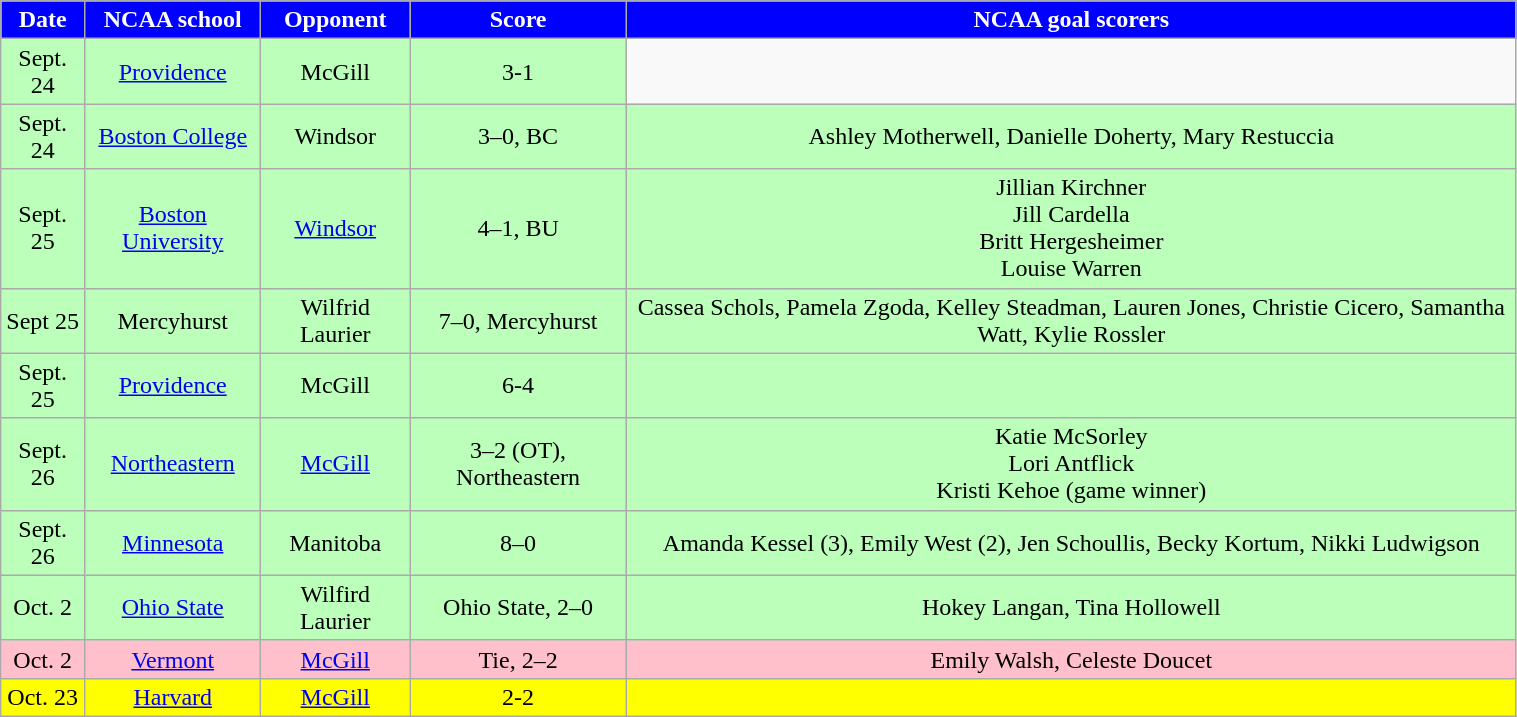<table class="wikitable" style="width:80%;">
<tr style="text-align:center; background:blue; color:#fff;">
<td><strong>Date</strong></td>
<td><strong>NCAA school</strong></td>
<td><strong>Opponent</strong></td>
<td><strong>Score</strong></td>
<td><strong>NCAA goal scorers</strong></td>
</tr>
<tr style="text-align:center; background:#bfb;">
<td>Sept. 24</td>
<td><a href='#'>Providence</a></td>
<td>McGill</td>
<td>3-1</td>
</tr>
<tr style="text-align:center; background:#bfb;">
<td>Sept. 24</td>
<td><a href='#'>Boston College</a></td>
<td>Windsor</td>
<td>3–0, BC</td>
<td>Ashley Motherwell, Danielle Doherty, Mary Restuccia</td>
</tr>
<tr style="text-align:center; background:#bfb;">
<td>Sept. 25</td>
<td><a href='#'>Boston University</a></td>
<td><a href='#'>Windsor</a></td>
<td>4–1, BU</td>
<td>Jillian Kirchner<br>Jill Cardella<br>Britt Hergesheimer<br>Louise Warren</td>
</tr>
<tr style="text-align:center; background:#bfb;">
<td>Sept 25</td>
<td>Mercyhurst</td>
<td>Wilfrid Laurier</td>
<td>7–0, Mercyhurst</td>
<td>Cassea Schols, Pamela Zgoda, Kelley Steadman, Lauren Jones, Christie Cicero, Samantha Watt, Kylie Rossler</td>
</tr>
<tr style="text-align:center; background:#bfb;">
<td>Sept. 25</td>
<td><a href='#'>Providence</a></td>
<td>McGill</td>
<td>6-4</td>
<td></td>
</tr>
<tr style="text-align:center; background:#bfb;">
<td>Sept. 26</td>
<td><a href='#'>Northeastern</a></td>
<td><a href='#'>McGill</a></td>
<td>3–2 (OT), Northeastern</td>
<td>Katie McSorley<br>Lori Antflick<br>Kristi Kehoe (game winner)</td>
</tr>
<tr style="text-align:center; background:#bfb;">
<td>Sept. 26</td>
<td><a href='#'>Minnesota</a></td>
<td>Manitoba</td>
<td>8–0</td>
<td>Amanda Kessel (3), Emily West (2), Jen Schoullis, Becky Kortum, Nikki Ludwigson</td>
</tr>
<tr style="text-align:center; background:#bfb;">
<td>Oct. 2</td>
<td><a href='#'>Ohio State</a></td>
<td>Wilfird Laurier</td>
<td>Ohio State, 2–0</td>
<td>Hokey Langan, Tina Hollowell</td>
</tr>
<tr style="text-align:center; background:pink;">
<td>Oct. 2</td>
<td><a href='#'>Vermont</a></td>
<td><a href='#'>McGill</a></td>
<td>Tie, 2–2</td>
<td>Emily Walsh, Celeste Doucet</td>
</tr>
<tr style="text-align:center;" bgcolor="yellow">
<td>Oct. 23</td>
<td><a href='#'>Harvard</a></td>
<td><a href='#'>McGill</a></td>
<td>2-2</td>
<td></td>
</tr>
</table>
